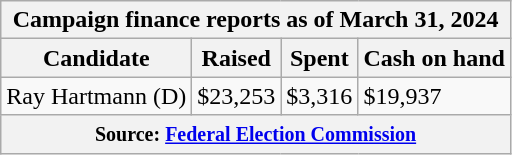<table class="wikitable sortable">
<tr>
<th colspan="4">Campaign finance reports as of March 31, 2024</th>
</tr>
<tr style="text-align:center;">
<th>Candidate</th>
<th>Raised</th>
<th>Spent</th>
<th>Cash on hand</th>
</tr>
<tr>
<td>Ray Hartmann (D)</td>
<td>$23,253</td>
<td>$3,316</td>
<td>$19,937</td>
</tr>
<tr>
<th colspan="4"><small>Source: <a href='#'>Federal Election Commission</a></small></th>
</tr>
</table>
